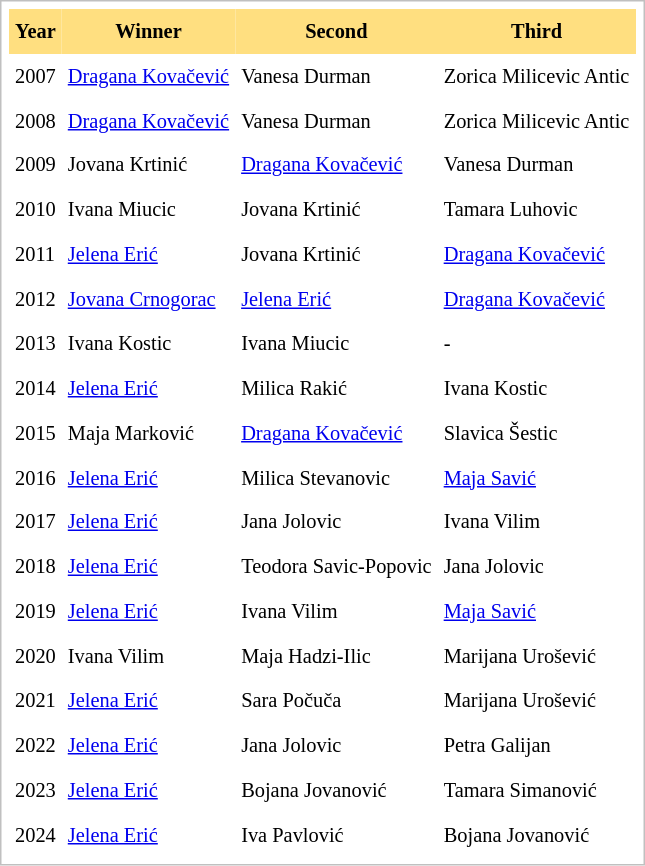<table cellpadding="4" cellspacing="0"  style="border: 1px solid silver; color: black; margin: 0 0 0.5em 0; background-color: white; padding: 5px; text-align: left; font-size:85%; vertical-align: top; line-height:1.6em;">
<tr>
<th scope=col; align="center" bgcolor="FFDF80">Year</th>
<th scope=col; align="center" bgcolor="FFDF80">Winner</th>
<th scope=col; align="center" bgcolor="FFDF80">Second</th>
<th scope=col; align="center" bgcolor="FFDF80">Third</th>
</tr>
<tr>
</tr>
<tr>
<td>2007</td>
<td><a href='#'>Dragana Kovačević</a></td>
<td>Vanesa Durman</td>
<td>Zorica Milicevic Antic</td>
</tr>
<tr>
<td>2008</td>
<td><a href='#'>Dragana Kovačević</a></td>
<td>Vanesa Durman</td>
<td>Zorica Milicevic Antic</td>
</tr>
<tr>
<td>2009</td>
<td>Jovana Krtinić</td>
<td><a href='#'>Dragana Kovačević</a></td>
<td>Vanesa Durman</td>
</tr>
<tr>
<td>2010</td>
<td>Ivana Miucic</td>
<td>Jovana Krtinić</td>
<td>Tamara Luhovic</td>
</tr>
<tr>
<td>2011</td>
<td><a href='#'>Jelena Erić</a></td>
<td>Jovana Krtinić</td>
<td><a href='#'>Dragana Kovačević</a></td>
</tr>
<tr>
<td>2012</td>
<td><a href='#'>Jovana Crnogorac</a></td>
<td><a href='#'>Jelena Erić</a></td>
<td><a href='#'>Dragana Kovačević</a></td>
</tr>
<tr>
<td>2013</td>
<td>Ivana Kostic</td>
<td>Ivana Miucic</td>
<td>-</td>
</tr>
<tr>
<td>2014</td>
<td><a href='#'>Jelena Erić</a></td>
<td>Milica Rakić</td>
<td>Ivana Kostic</td>
</tr>
<tr>
<td>2015</td>
<td>Maja Marković</td>
<td><a href='#'>Dragana Kovačević</a></td>
<td>Slavica Šestic</td>
</tr>
<tr>
<td>2016</td>
<td><a href='#'>Jelena Erić</a></td>
<td>Milica Stevanovic</td>
<td><a href='#'> Maja Savić</a></td>
</tr>
<tr>
<td>2017</td>
<td><a href='#'>Jelena Erić</a></td>
<td>Jana Jolovic</td>
<td>Ivana Vilim</td>
</tr>
<tr>
<td>2018</td>
<td><a href='#'>Jelena Erić</a></td>
<td>Teodora Savic-Popovic</td>
<td>Jana Jolovic</td>
</tr>
<tr>
<td>2019</td>
<td><a href='#'>Jelena Erić</a></td>
<td>Ivana Vilim</td>
<td><a href='#'> Maja Savić</a></td>
</tr>
<tr>
<td>2020</td>
<td>Ivana Vilim</td>
<td>Maja Hadzi-Ilic</td>
<td>Marijana Urošević</td>
</tr>
<tr>
<td>2021</td>
<td><a href='#'>Jelena Erić</a></td>
<td>Sara Počuča</td>
<td>Marijana Urošević</td>
</tr>
<tr>
<td>2022</td>
<td><a href='#'>Jelena Erić</a></td>
<td>Jana Jolovic</td>
<td>Petra Galijan</td>
</tr>
<tr>
<td>2023</td>
<td><a href='#'>Jelena Erić</a></td>
<td>Bojana Jovanović</td>
<td>Tamara Simanović</td>
</tr>
<tr>
<td>2024</td>
<td><a href='#'>Jelena Erić</a></td>
<td>Iva Pavlović</td>
<td>Bojana Jovanović</td>
</tr>
</table>
